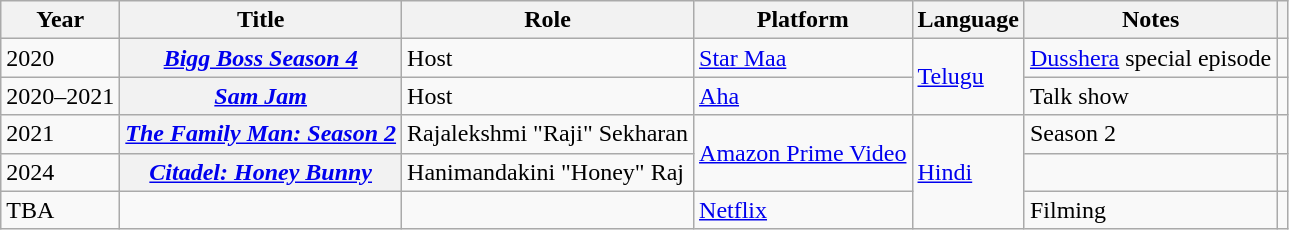<table class="wikitable plainrowheaders">
<tr>
<th scope=col>Year</th>
<th scope=col>Title</th>
<th scope=col>Role</th>
<th scope=col>Platform</th>
<th scope=col>Language</th>
<th class="unsortable" scope="col">Notes</th>
<th class="unsortable" scope="col"></th>
</tr>
<tr>
<td>2020</td>
<th scope="row"><em><a href='#'>Bigg Boss Season 4</a></em></th>
<td>Host</td>
<td><a href='#'>Star Maa</a></td>
<td rowspan="2"><a href='#'>Telugu</a></td>
<td><a href='#'>Dusshera</a> special episode</td>
<td></td>
</tr>
<tr>
<td>2020–2021</td>
<th scope="row"><em><a href='#'>Sam Jam</a></em></th>
<td>Host</td>
<td><a href='#'>Aha</a></td>
<td>Talk show</td>
<td></td>
</tr>
<tr>
<td>2021</td>
<th scope="row"><em><a href='#'>The Family Man: Season 2</a></em></th>
<td>Rajalekshmi "Raji" Sekharan</td>
<td rowspan="2"><a href='#'>Amazon Prime Video</a></td>
<td rowspan="3"><a href='#'>Hindi</a></td>
<td>Season 2</td>
<td style="text-align:center;"></td>
</tr>
<tr>
<td>2024</td>
<th scope="row"><em><a href='#'>Citadel: Honey Bunny</a></em></th>
<td>Hanimandakini "Honey" Raj</td>
<td></td>
<td></td>
</tr>
<tr>
<td>TBA</td>
<td></td>
<td></td>
<td><a href='#'>Netflix</a></td>
<td>Filming</td>
<td></td>
</tr>
</table>
